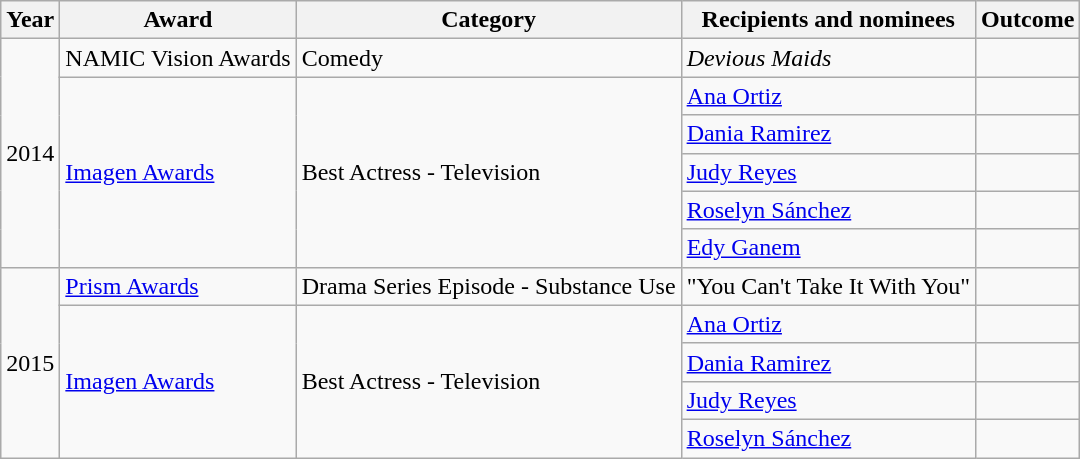<table class="wikitable">
<tr style="text-align:center;">
<th>Year</th>
<th>Award</th>
<th>Category</th>
<th>Recipients and nominees</th>
<th>Outcome</th>
</tr>
<tr>
<td rowspan=6>2014</td>
<td>NAMIC Vision Awards</td>
<td>Comedy</td>
<td><em>Devious Maids</em></td>
<td></td>
</tr>
<tr>
<td rowspan=5><a href='#'>Imagen Awards</a></td>
<td rowspan=5>Best Actress - Television</td>
<td><a href='#'>Ana Ortiz</a></td>
<td></td>
</tr>
<tr>
<td><a href='#'>Dania Ramirez</a></td>
<td></td>
</tr>
<tr>
<td><a href='#'>Judy Reyes</a></td>
<td></td>
</tr>
<tr>
<td><a href='#'>Roselyn Sánchez</a></td>
<td></td>
</tr>
<tr>
<td><a href='#'>Edy Ganem</a></td>
<td></td>
</tr>
<tr>
<td rowspan=5>2015</td>
<td rowspan=1><a href='#'>Prism Awards</a></td>
<td rowspan=1>Drama Series Episode - Substance Use</td>
<td rowspan=1>"You Can't Take It With You"</td>
<td></td>
</tr>
<tr>
<td rowspan=4><a href='#'>Imagen Awards</a></td>
<td rowspan=4>Best Actress - Television</td>
<td><a href='#'>Ana Ortiz</a></td>
<td></td>
</tr>
<tr>
<td><a href='#'>Dania Ramirez</a></td>
<td></td>
</tr>
<tr>
<td><a href='#'>Judy Reyes</a></td>
<td></td>
</tr>
<tr>
<td><a href='#'>Roselyn Sánchez</a></td>
<td></td>
</tr>
</table>
